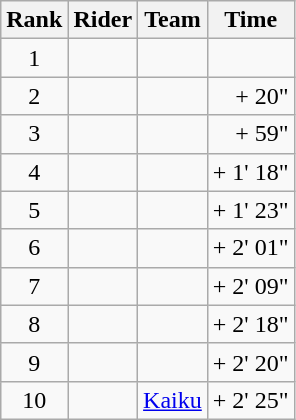<table class="wikitable">
<tr>
<th scope="col">Rank</th>
<th scope="col">Rider</th>
<th scope="col">Team</th>
<th scope="col">Time</th>
</tr>
<tr>
<td style="text-align:center;">1</td>
<td></td>
<td></td>
<td style="text-align:right;"></td>
</tr>
<tr>
<td style="text-align:center;">2</td>
<td></td>
<td></td>
<td style="text-align:right;">+ 20"</td>
</tr>
<tr>
<td style="text-align:center;">3</td>
<td></td>
<td></td>
<td style="text-align:right;">+ 59"</td>
</tr>
<tr>
<td style="text-align:center;">4</td>
<td></td>
<td></td>
<td style="text-align:right;">+ 1' 18"</td>
</tr>
<tr>
<td style="text-align:center;">5</td>
<td></td>
<td></td>
<td style="text-align:right;">+ 1' 23"</td>
</tr>
<tr>
<td style="text-align:center;">6</td>
<td></td>
<td></td>
<td style="text-align:right;">+ 2' 01"</td>
</tr>
<tr>
<td style="text-align:center;">7</td>
<td></td>
<td></td>
<td style="text-align:right;">+ 2' 09"</td>
</tr>
<tr>
<td style="text-align:center;">8</td>
<td></td>
<td></td>
<td style="text-align:right;">+ 2' 18"</td>
</tr>
<tr>
<td style="text-align:center;">9</td>
<td></td>
<td></td>
<td style="text-align:right;">+ 2' 20"</td>
</tr>
<tr>
<td style="text-align:center;">10</td>
<td></td>
<td><a href='#'>Kaiku</a></td>
<td style="text-align:right;">+ 2' 25"</td>
</tr>
</table>
